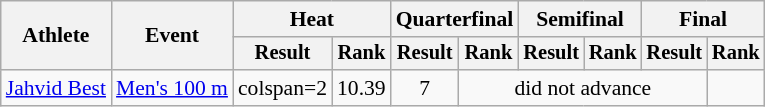<table class="wikitable" style="font-size:90%">
<tr>
<th rowspan="2">Athlete</th>
<th rowspan="2">Event</th>
<th colspan="2">Heat</th>
<th colspan="2">Quarterfinal</th>
<th colspan="2">Semifinal</th>
<th colspan="2">Final</th>
</tr>
<tr style="font-size:95%">
<th>Result</th>
<th>Rank</th>
<th>Result</th>
<th>Rank</th>
<th>Result</th>
<th>Rank</th>
<th>Result</th>
<th>Rank</th>
</tr>
<tr align=center>
<td align=left><a href='#'>Jahvid Best</a></td>
<td align=left><a href='#'>Men's 100 m</a></td>
<td>colspan=2 </td>
<td>10.39</td>
<td>7</td>
<td colspan=4>did not advance</td>
</tr>
</table>
